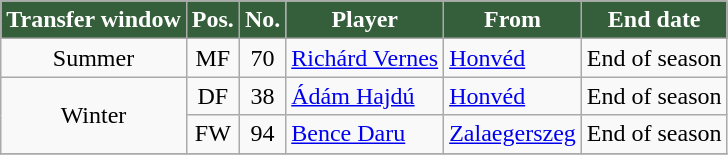<table class="wikitable plainrowheaders sortable">
<tr>
<th style="background-color:#355E3B;color:white">Transfer window</th>
<th style="background-color:#355E3B;color:white">Pos.</th>
<th style="background-color:#355E3B;color:white">No.</th>
<th style="background-color:#355E3B;color:white">Player</th>
<th style="background-color:#355E3B;color:white">From</th>
<th style="background-color:#355E3B;color:white">End date</th>
</tr>
<tr>
<td style="text-align:center;">Summer</td>
<td style=text-align:center;>MF</td>
<td style=text-align:center;>70</td>
<td style=text-align:left;> <a href='#'>Richárd Vernes</a></td>
<td style=text-align:left;><a href='#'>Honvéd</a></td>
<td style=text-align:center;>End of season</td>
</tr>
<tr>
<td rowspan="2" style="text-align:center;">Winter</td>
<td style=text-align:center;>DF</td>
<td style=text-align:center;>38</td>
<td style=text-align:left;> <a href='#'>Ádám Hajdú</a></td>
<td style=text-align:left;><a href='#'>Honvéd</a></td>
<td style=text-align:center;>End of season</td>
</tr>
<tr>
<td style=text-align:center;>FW</td>
<td style=text-align:center;>94</td>
<td style=text-align:left;> <a href='#'>Bence Daru</a></td>
<td style=text-align:left;><a href='#'>Zalaegerszeg</a></td>
<td style=text-align:center;>End of season</td>
</tr>
<tr>
</tr>
</table>
